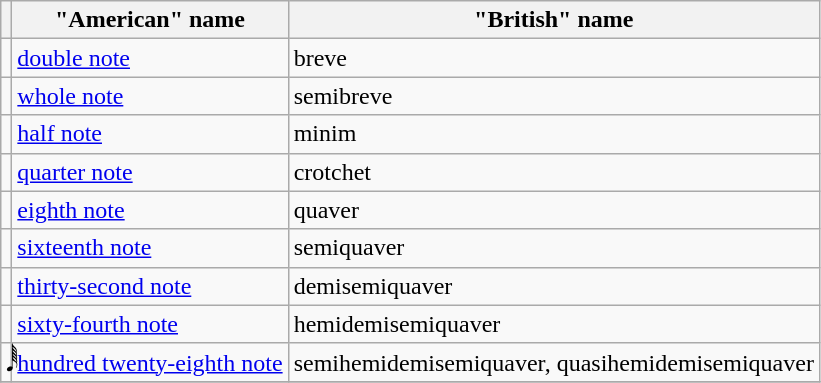<table class="wikitable">
<tr>
<th></th>
<th>"American" name</th>
<th>"British" name</th>
</tr>
<tr>
<td></td>
<td><a href='#'>double note</a></td>
<td>breve</td>
</tr>
<tr>
<td></td>
<td><a href='#'>whole note</a></td>
<td>semibreve</td>
</tr>
<tr>
<td></td>
<td><a href='#'>half note</a></td>
<td>minim</td>
</tr>
<tr>
<td></td>
<td><a href='#'>quarter note</a></td>
<td>crotchet</td>
</tr>
<tr>
<td></td>
<td><a href='#'>eighth note</a></td>
<td>quaver</td>
</tr>
<tr>
<td></td>
<td><a href='#'>sixteenth note</a></td>
<td>semiquaver</td>
</tr>
<tr>
<td></td>
<td><a href='#'>thirty-second note</a></td>
<td>demisemiquaver</td>
</tr>
<tr>
<td></td>
<td><a href='#'>sixty-fourth note</a></td>
<td>hemidemisemiquaver</td>
</tr>
<tr>
<td>𝅘𝅥𝅲</td>
<td><a href='#'>hundred twenty-eighth note</a></td>
<td>semihemidemisemiquaver, quasihemidemisemiquaver</td>
</tr>
<tr>
</tr>
</table>
